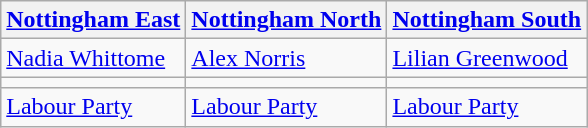<table class="wikitable">
<tr>
<th><a href='#'>Nottingham East</a></th>
<th><a href='#'>Nottingham North</a></th>
<th><a href='#'>Nottingham South</a></th>
</tr>
<tr>
<td><a href='#'>Nadia Whittome</a></td>
<td><a href='#'>Alex Norris</a></td>
<td><a href='#'>Lilian Greenwood</a></td>
</tr>
<tr>
<td></td>
<td></td>
<td></td>
</tr>
<tr>
<td><a href='#'>Labour Party</a></td>
<td><a href='#'>Labour Party</a></td>
<td><a href='#'>Labour Party</a></td>
</tr>
</table>
